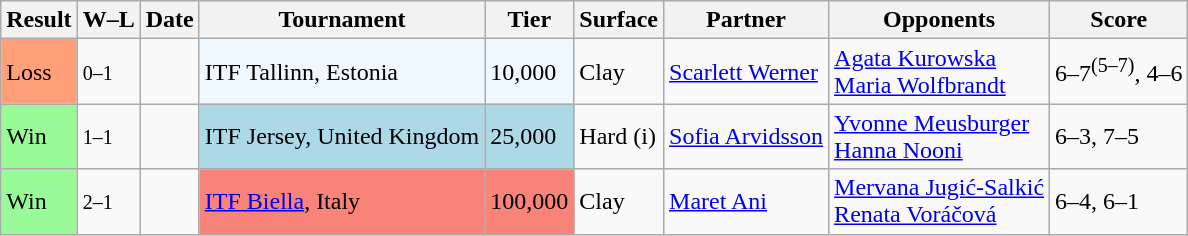<table class="sortable wikitable">
<tr>
<th>Result</th>
<th class="unsortable">W–L</th>
<th>Date</th>
<th>Tournament</th>
<th>Tier</th>
<th>Surface</th>
<th>Partner</th>
<th>Opponents</th>
<th class="unsortable">Score</th>
</tr>
<tr>
<td bgcolor="FFA07A">Loss</td>
<td><small>0–1</small></td>
<td></td>
<td bgcolor="#f0f8ff">ITF Tallinn, Estonia</td>
<td bgcolor="#f0f8ff">10,000</td>
<td>Clay</td>
<td> <a href='#'>Scarlett Werner</a></td>
<td> <a href='#'>Agata Kurowska</a> <br>  <a href='#'>Maria Wolfbrandt</a></td>
<td>6–7<sup>(5–7)</sup>, 4–6</td>
</tr>
<tr>
<td style="background:#98fb98;">Win</td>
<td><small>1–1</small></td>
<td></td>
<td bgcolor="lightblue">ITF Jersey, United Kingdom</td>
<td bgcolor="lightblue">25,000</td>
<td>Hard (i)</td>
<td> <a href='#'>Sofia Arvidsson</a></td>
<td> <a href='#'>Yvonne Meusburger</a> <br>  <a href='#'>Hanna Nooni</a></td>
<td>6–3, 7–5</td>
</tr>
<tr>
<td bgcolor=98FB98>Win</td>
<td><small>2–1</small></td>
<td></td>
<td style="background:#f88379;"><a href='#'>ITF Biella</a>, Italy</td>
<td style="background:#f88379;">100,000</td>
<td>Clay</td>
<td> <a href='#'>Maret Ani</a></td>
<td> <a href='#'>Mervana Jugić-Salkić</a> <br>  <a href='#'>Renata Voráčová</a></td>
<td>6–4, 6–1</td>
</tr>
</table>
